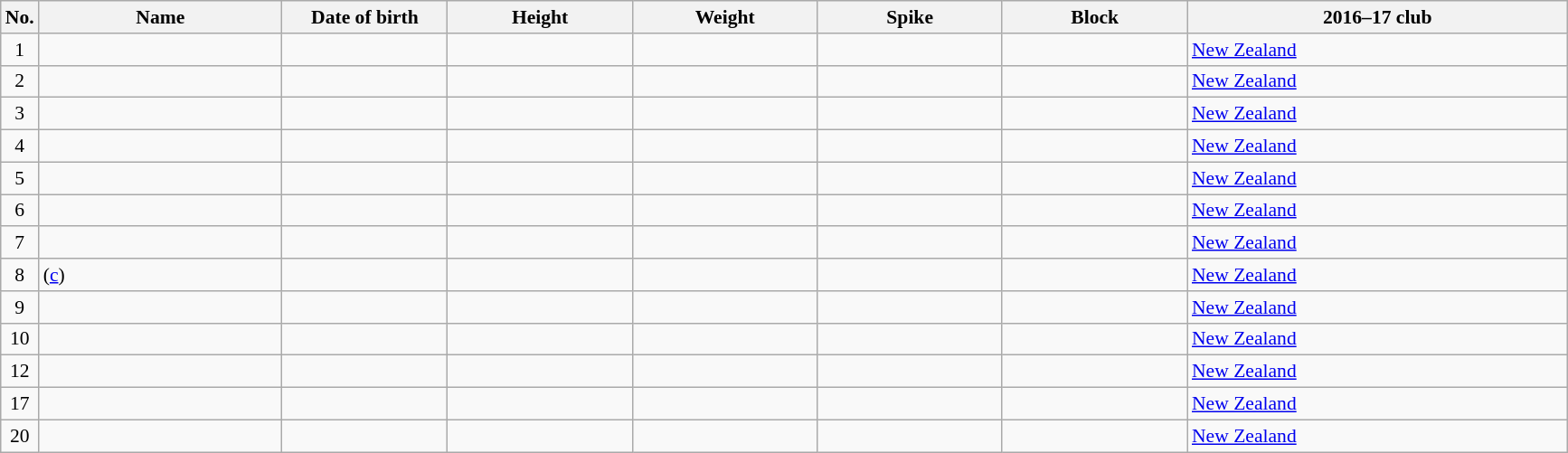<table class="wikitable sortable" style="font-size:90%; text-align:center;">
<tr>
<th>No.</th>
<th style="width:12em">Name</th>
<th style="width:8em">Date of birth</th>
<th style="width:9em">Height</th>
<th style="width:9em">Weight</th>
<th style="width:9em">Spike</th>
<th style="width:9em">Block</th>
<th style="width:19em">2016–17 club</th>
</tr>
<tr>
<td>1</td>
<td align=left></td>
<td align=right></td>
<td></td>
<td></td>
<td></td>
<td></td>
<td align="left"> <a href='#'>New Zealand</a></td>
</tr>
<tr>
<td>2</td>
<td align=left></td>
<td align=right></td>
<td></td>
<td></td>
<td></td>
<td></td>
<td align="left"> <a href='#'>New Zealand</a></td>
</tr>
<tr>
<td>3</td>
<td align=left></td>
<td align=right></td>
<td></td>
<td></td>
<td></td>
<td></td>
<td align="left"> <a href='#'>New Zealand</a></td>
</tr>
<tr>
<td>4</td>
<td align=left></td>
<td align=right></td>
<td></td>
<td></td>
<td></td>
<td></td>
<td align="left"> <a href='#'>New Zealand</a></td>
</tr>
<tr>
<td>5</td>
<td align=left></td>
<td align=right></td>
<td></td>
<td></td>
<td></td>
<td></td>
<td align="left"> <a href='#'>New Zealand</a></td>
</tr>
<tr>
<td>6</td>
<td align=left></td>
<td align=right></td>
<td></td>
<td></td>
<td></td>
<td></td>
<td align="left"> <a href='#'>New Zealand</a></td>
</tr>
<tr>
<td>7</td>
<td align=left></td>
<td align=right></td>
<td></td>
<td></td>
<td></td>
<td></td>
<td align="left"> <a href='#'>New Zealand</a></td>
</tr>
<tr>
<td>8</td>
<td align=left> (<a href='#'>c</a>)</td>
<td align="right"></td>
<td></td>
<td></td>
<td></td>
<td></td>
<td align="left"> <a href='#'>New Zealand</a></td>
</tr>
<tr>
<td>9</td>
<td align=left></td>
<td align=right></td>
<td></td>
<td></td>
<td></td>
<td></td>
<td align="left"> <a href='#'>New Zealand</a></td>
</tr>
<tr>
<td>10</td>
<td align=left></td>
<td align=right></td>
<td></td>
<td></td>
<td></td>
<td></td>
<td align="left"> <a href='#'>New Zealand</a></td>
</tr>
<tr>
<td>12</td>
<td align=left></td>
<td align=right></td>
<td></td>
<td></td>
<td></td>
<td></td>
<td align="left"> <a href='#'>New Zealand</a></td>
</tr>
<tr>
<td>17</td>
<td align=left></td>
<td align=right></td>
<td></td>
<td></td>
<td></td>
<td></td>
<td align="left"> <a href='#'>New Zealand</a></td>
</tr>
<tr>
<td>20</td>
<td align=left></td>
<td align=right></td>
<td></td>
<td></td>
<td></td>
<td></td>
<td align="left"> <a href='#'>New Zealand</a></td>
</tr>
</table>
